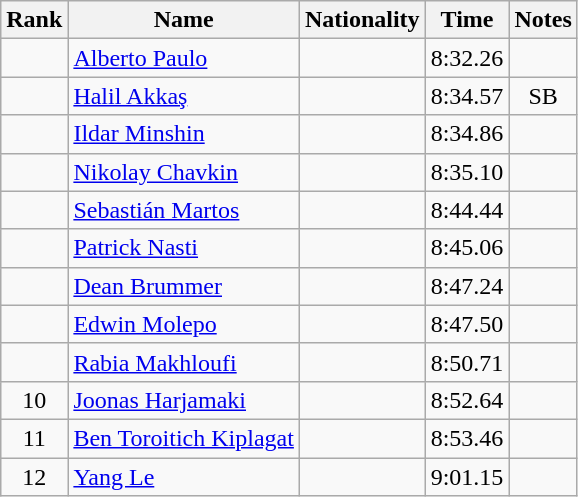<table class="wikitable sortable" style="text-align:center">
<tr>
<th>Rank</th>
<th>Name</th>
<th>Nationality</th>
<th>Time</th>
<th>Notes</th>
</tr>
<tr>
<td></td>
<td align=left><a href='#'>Alberto Paulo</a></td>
<td align=left></td>
<td>8:32.26</td>
<td></td>
</tr>
<tr>
<td></td>
<td align=left><a href='#'>Halil Akkaş</a></td>
<td align=left></td>
<td>8:34.57</td>
<td>SB</td>
</tr>
<tr>
<td></td>
<td align=left><a href='#'>Ildar Minshin</a></td>
<td align=left></td>
<td>8:34.86</td>
<td></td>
</tr>
<tr>
<td></td>
<td align=left><a href='#'>Nikolay Chavkin</a></td>
<td align=left></td>
<td>8:35.10</td>
<td></td>
</tr>
<tr>
<td></td>
<td align=left><a href='#'>Sebastián Martos</a></td>
<td align=left></td>
<td>8:44.44</td>
<td></td>
</tr>
<tr>
<td></td>
<td align=left><a href='#'>Patrick Nasti</a></td>
<td align=left></td>
<td>8:45.06</td>
<td></td>
</tr>
<tr>
<td></td>
<td align=left><a href='#'>Dean Brummer</a></td>
<td align=left></td>
<td>8:47.24</td>
<td></td>
</tr>
<tr>
<td></td>
<td align=left><a href='#'>Edwin Molepo</a></td>
<td align=left></td>
<td>8:47.50</td>
<td></td>
</tr>
<tr>
<td></td>
<td align=left><a href='#'>Rabia Makhloufi</a></td>
<td align=left></td>
<td>8:50.71</td>
<td></td>
</tr>
<tr>
<td>10</td>
<td align=left><a href='#'>Joonas Harjamaki</a></td>
<td align=left></td>
<td>8:52.64</td>
<td></td>
</tr>
<tr>
<td>11</td>
<td align=left><a href='#'>Ben Toroitich Kiplagat</a></td>
<td align=left></td>
<td>8:53.46</td>
<td></td>
</tr>
<tr>
<td>12</td>
<td align=left><a href='#'>Yang Le</a></td>
<td align=left></td>
<td>9:01.15</td>
<td></td>
</tr>
</table>
